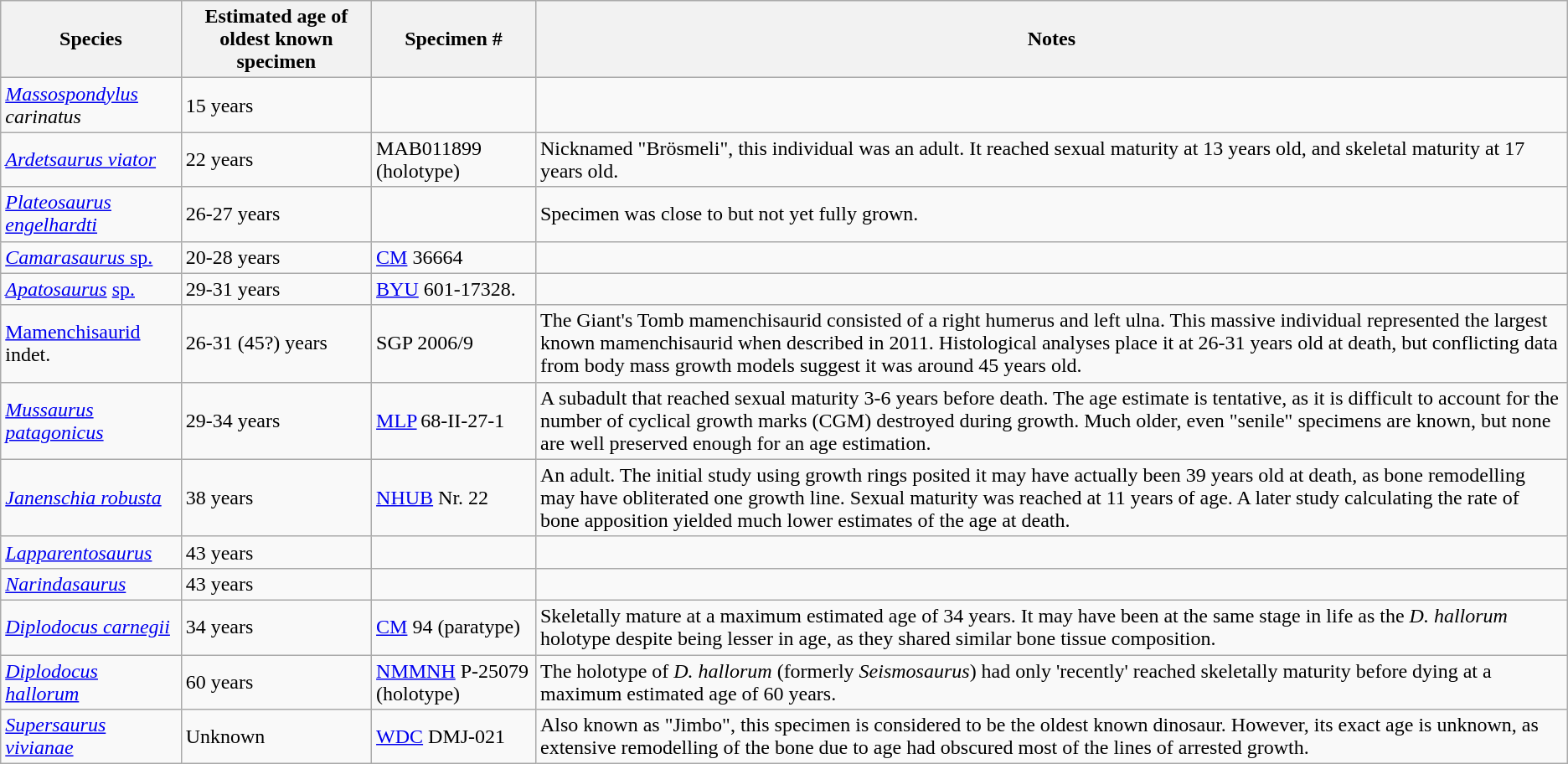<table class="wikitable sortable">
<tr>
<th>Species</th>
<th>Estimated age of oldest known specimen</th>
<th>Specimen #</th>
<th>Notes</th>
</tr>
<tr>
<td><em><a href='#'>Massospondylus</a> carinatus</em></td>
<td>15 years</td>
<td></td>
<td></td>
</tr>
<tr>
<td><em><a href='#'>Ardetsaurus viator</a></em></td>
<td>22 years</td>
<td>MAB011899 (holotype)</td>
<td>Nicknamed "Brösmeli", this individual was an adult. It reached sexual maturity at 13 years old, and skeletal maturity at 17 years old.</td>
</tr>
<tr>
<td><em><a href='#'>Plateosaurus engelhardti</a></em></td>
<td>26-27 years</td>
<td></td>
<td>Specimen was close to but not yet fully grown.</td>
</tr>
<tr>
<td><a href='#'><em>Camarasaurus</em> sp.</a></td>
<td>20-28 years</td>
<td><a href='#'>CM</a> 36664</td>
<td></td>
</tr>
<tr>
<td><em><a href='#'>Apatosaurus</a></em> <a href='#'>sp.</a></td>
<td>29-31 years</td>
<td><a href='#'>BYU</a> 601-17328.</td>
<td></td>
</tr>
<tr>
<td><a href='#'>Mamenchisaurid</a> indet.</td>
<td>26-31 (45?) years</td>
<td>SGP 2006/9</td>
<td>The Giant's Tomb mamenchisaurid consisted of a right humerus and left ulna. This massive individual represented the largest known mamenchisaurid when described in 2011. Histological analyses place it at 26-31 years old at death, but conflicting data from body mass growth models suggest it was around 45 years old.</td>
</tr>
<tr>
<td><em><a href='#'>Mussaurus patagonicus</a></em></td>
<td>29-34 years</td>
<td><a href='#'>MLP</a> 68-II-27-1</td>
<td>A subadult that reached sexual maturity 3-6 years before death. The age estimate is tentative, as it is difficult to account for the number of cyclical growth marks (CGM) destroyed during growth. Much older, even "senile" specimens are known, but none are well preserved enough for an age estimation.</td>
</tr>
<tr>
<td><em><a href='#'>Janenschia robusta</a></em></td>
<td>38 years</td>
<td><a href='#'>NHUB</a> Nr. 22</td>
<td>An adult. The initial study using growth rings posited it may have actually been 39 years old at death, as bone remodelling may have obliterated one growth line. Sexual maturity was reached at 11 years of age. A later study calculating the rate of bone apposition yielded much lower estimates of the age at death.</td>
</tr>
<tr>
<td><em><a href='#'>Lapparentosaurus</a></em></td>
<td>43 years</td>
<td></td>
<td></td>
</tr>
<tr>
<td><em><a href='#'>Narindasaurus</a></em></td>
<td>43 years</td>
<td></td>
<td></td>
</tr>
<tr>
<td><em><a href='#'>Diplodocus carnegii</a></em></td>
<td>34 years</td>
<td><a href='#'>CM</a> 94 (paratype)</td>
<td>Skeletally mature at a maximum estimated age of 34 years. It may have been at the same stage in life as the <em>D. hallorum</em> holotype despite being lesser in age, as they shared similar bone tissue composition.</td>
</tr>
<tr>
<td><em><a href='#'>Diplodocus hallorum</a></em></td>
<td>60 years</td>
<td><a href='#'>NMMNH</a> P-25079 (holotype)</td>
<td>The holotype of <em>D. hallorum</em> (formerly <em>Seismosaurus</em>) had only 'recently' reached skeletally maturity before dying at a maximum estimated age of 60 years.</td>
</tr>
<tr>
<td><em><a href='#'>Supersaurus vivianae</a></em></td>
<td>Unknown</td>
<td><a href='#'>WDC</a> DMJ-021</td>
<td>Also known as "Jimbo", this specimen is considered to be the oldest known dinosaur. However, its exact age is unknown, as extensive remodelling of the bone due to age had obscured most of the lines of arrested growth.</td>
</tr>
</table>
